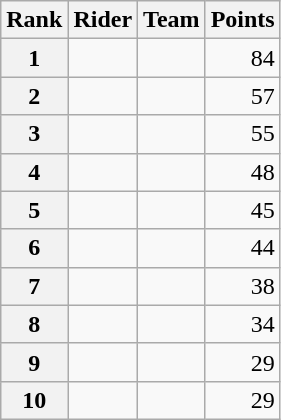<table class="wikitable" margin-bottom:0;">
<tr>
<th scope="col">Rank</th>
<th scope="col">Rider</th>
<th scope="col">Team</th>
<th scope="col">Points</th>
</tr>
<tr>
<th scope="row">1</th>
<td> </td>
<td></td>
<td align="right">84</td>
</tr>
<tr>
<th scope="row">2</th>
<td></td>
<td></td>
<td align="right">57</td>
</tr>
<tr>
<th scope="row">3</th>
<td></td>
<td></td>
<td align="right">55</td>
</tr>
<tr>
<th scope="row">4</th>
<td></td>
<td></td>
<td align="right">48</td>
</tr>
<tr>
<th scope="row">5</th>
<td></td>
<td></td>
<td align="right">45</td>
</tr>
<tr>
<th scope="row">6</th>
<td> </td>
<td></td>
<td align="right">44</td>
</tr>
<tr>
<th scope="row">7</th>
<td></td>
<td></td>
<td align="right">38</td>
</tr>
<tr>
<th scope="row">8</th>
<td></td>
<td></td>
<td align="right">34</td>
</tr>
<tr>
<th scope="row">9</th>
<td></td>
<td></td>
<td align="right">29</td>
</tr>
<tr>
<th scope="row">10</th>
<td></td>
<td></td>
<td align="right">29</td>
</tr>
</table>
